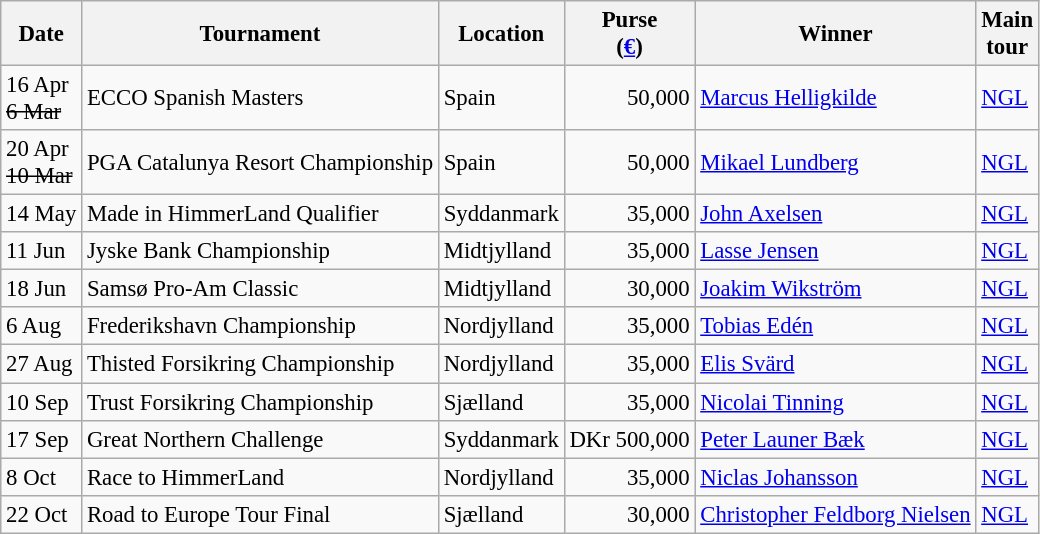<table class="wikitable" style="font-size:95%;">
<tr>
<th>Date</th>
<th>Tournament</th>
<th>Location</th>
<th>Purse<br>(<a href='#'>€</a>)</th>
<th>Winner</th>
<th>Main<br>tour</th>
</tr>
<tr>
<td>16 Apr<br><s>6 Mar</s></td>
<td>ECCO Spanish Masters</td>
<td>Spain</td>
<td align=right>50,000</td>
<td> <a href='#'>Marcus Helligkilde</a></td>
<td><a href='#'>NGL</a></td>
</tr>
<tr>
<td>20 Apr<br><s>10 Mar</s></td>
<td>PGA Catalunya Resort Championship</td>
<td>Spain</td>
<td align=right>50,000</td>
<td> <a href='#'>Mikael Lundberg</a></td>
<td><a href='#'>NGL</a></td>
</tr>
<tr>
<td>14 May</td>
<td>Made in HimmerLand Qualifier</td>
<td>Syddanmark</td>
<td align=right>35,000</td>
<td> <a href='#'>John Axelsen</a></td>
<td><a href='#'>NGL</a></td>
</tr>
<tr>
<td>11 Jun</td>
<td>Jyske Bank Championship</td>
<td>Midtjylland</td>
<td align=right>35,000</td>
<td> <a href='#'>Lasse Jensen</a></td>
<td><a href='#'>NGL</a></td>
</tr>
<tr>
<td>18 Jun</td>
<td>Samsø Pro-Am Classic</td>
<td>Midtjylland</td>
<td align=right>30,000</td>
<td> <a href='#'>Joakim Wikström</a></td>
<td><a href='#'>NGL</a></td>
</tr>
<tr>
<td>6 Aug</td>
<td>Frederikshavn Championship</td>
<td>Nordjylland</td>
<td align=right>35,000</td>
<td> <a href='#'>Tobias Edén</a></td>
<td><a href='#'>NGL</a></td>
</tr>
<tr>
<td>27 Aug</td>
<td>Thisted Forsikring Championship</td>
<td>Nordjylland</td>
<td align=right>35,000</td>
<td> <a href='#'>Elis Svärd</a></td>
<td><a href='#'>NGL</a></td>
</tr>
<tr>
<td>10 Sep</td>
<td>Trust Forsikring Championship</td>
<td>Sjælland</td>
<td align=right>35,000</td>
<td> <a href='#'>Nicolai Tinning</a></td>
<td><a href='#'>NGL</a></td>
</tr>
<tr>
<td>17 Sep</td>
<td>Great Northern Challenge</td>
<td>Syddanmark</td>
<td align=right>DKr 500,000</td>
<td> <a href='#'>Peter Launer Bæk</a></td>
<td><a href='#'>NGL</a></td>
</tr>
<tr>
<td>8 Oct</td>
<td>Race to HimmerLand</td>
<td>Nordjylland</td>
<td align=right>35,000</td>
<td> <a href='#'>Niclas Johansson</a></td>
<td><a href='#'>NGL</a></td>
</tr>
<tr>
<td>22 Oct</td>
<td>Road to Europe Tour Final</td>
<td>Sjælland</td>
<td align=right>30,000</td>
<td> <a href='#'>Christopher Feldborg Nielsen</a></td>
<td><a href='#'>NGL</a></td>
</tr>
</table>
